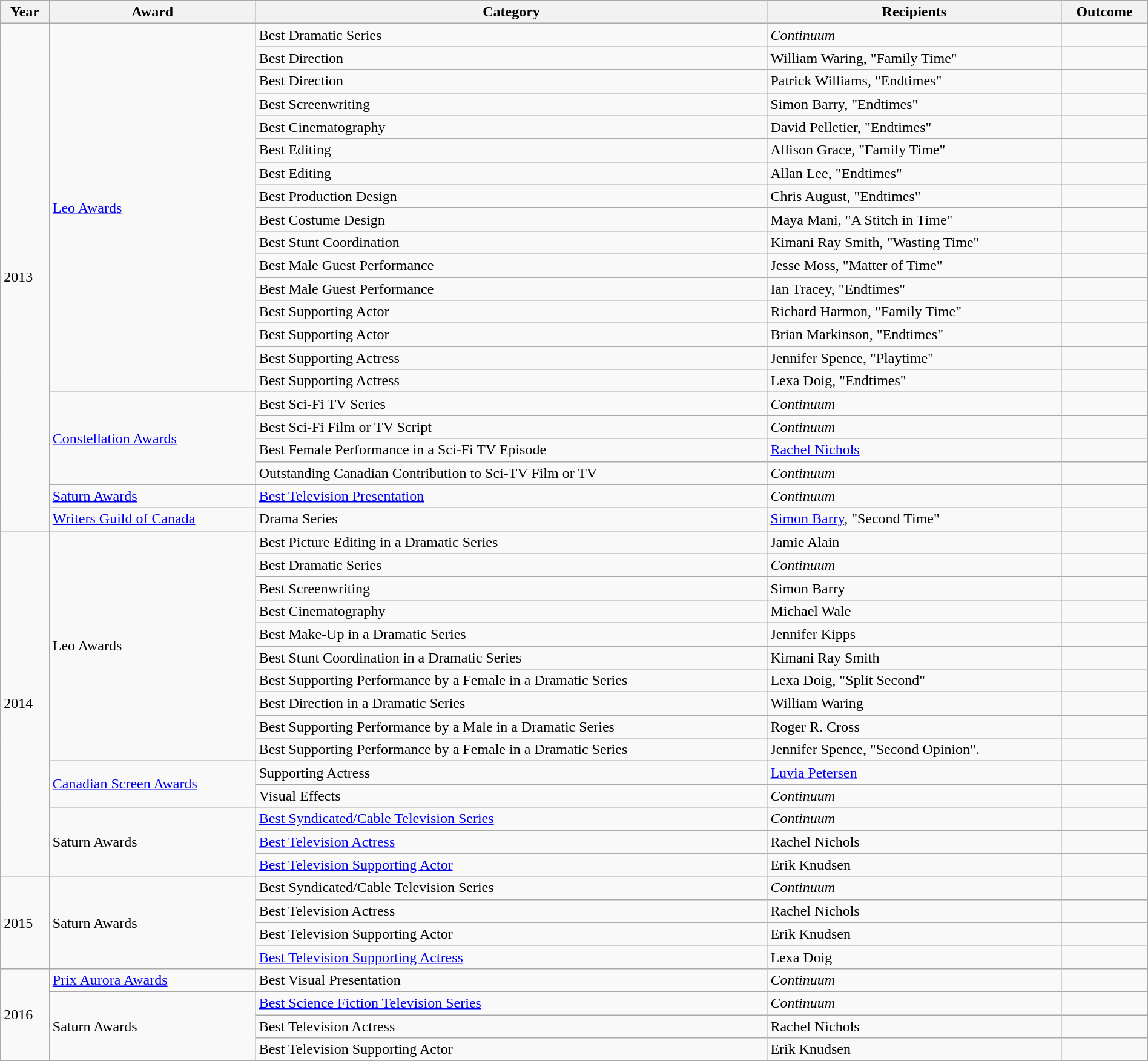<table class="wikitable sortable"  style="width:100%;">
<tr style="text-align:center;">
<th>Year</th>
<th>Award</th>
<th>Category</th>
<th>Recipients</th>
<th>Outcome</th>
</tr>
<tr>
<td rowspan="22">2013</td>
<td rowspan="16"><a href='#'>Leo Awards</a></td>
<td>Best Dramatic Series</td>
<td><em>Continuum</em></td>
<td></td>
</tr>
<tr>
<td>Best Direction</td>
<td>William Waring, "Family Time"</td>
<td></td>
</tr>
<tr>
<td>Best Direction</td>
<td>Patrick Williams, "Endtimes"</td>
<td></td>
</tr>
<tr>
<td>Best Screenwriting</td>
<td>Simon Barry, "Endtimes"</td>
<td></td>
</tr>
<tr>
<td>Best Cinematography</td>
<td>David Pelletier, "Endtimes"</td>
<td></td>
</tr>
<tr>
<td>Best Editing</td>
<td>Allison Grace, "Family Time"</td>
<td></td>
</tr>
<tr>
<td>Best Editing</td>
<td>Allan Lee, "Endtimes"</td>
<td></td>
</tr>
<tr>
<td>Best Production Design</td>
<td>Chris August, "Endtimes"</td>
<td></td>
</tr>
<tr>
<td>Best Costume Design</td>
<td>Maya Mani, "A Stitch in Time"</td>
<td></td>
</tr>
<tr>
<td>Best Stunt Coordination</td>
<td>Kimani Ray Smith, "Wasting Time"</td>
<td></td>
</tr>
<tr>
<td>Best Male Guest Performance</td>
<td>Jesse Moss, "Matter of Time"</td>
<td></td>
</tr>
<tr>
<td>Best Male Guest Performance</td>
<td>Ian Tracey, "Endtimes"</td>
<td></td>
</tr>
<tr>
<td>Best Supporting Actor</td>
<td>Richard Harmon, "Family Time"</td>
<td></td>
</tr>
<tr>
<td>Best Supporting Actor</td>
<td>Brian Markinson, "Endtimes"</td>
<td></td>
</tr>
<tr>
<td>Best Supporting Actress</td>
<td>Jennifer Spence, "Playtime"</td>
<td></td>
</tr>
<tr>
<td>Best Supporting Actress</td>
<td>Lexa Doig, "Endtimes"</td>
<td></td>
</tr>
<tr>
<td rowspan="4"><a href='#'>Constellation Awards</a></td>
<td>Best Sci-Fi TV Series</td>
<td><em>Continuum</em></td>
<td></td>
</tr>
<tr>
<td>Best Sci-Fi Film or TV Script</td>
<td><em>Continuum</em></td>
<td></td>
</tr>
<tr>
<td>Best Female Performance in a Sci-Fi TV Episode</td>
<td><a href='#'>Rachel Nichols</a></td>
<td></td>
</tr>
<tr>
<td>Outstanding Canadian Contribution to Sci-TV Film or TV</td>
<td><em>Continuum</em></td>
<td></td>
</tr>
<tr>
<td><a href='#'>Saturn Awards</a> </td>
<td><a href='#'>Best Television Presentation</a></td>
<td><em>Continuum</em></td>
<td></td>
</tr>
<tr>
<td><a href='#'>Writers Guild of Canada</a></td>
<td>Drama Series</td>
<td><a href='#'>Simon Barry</a>, "Second Time"</td>
<td></td>
</tr>
<tr>
<td rowspan="15">2014</td>
<td rowspan="10">Leo Awards</td>
<td>Best Picture Editing in a Dramatic Series</td>
<td>Jamie Alain</td>
<td></td>
</tr>
<tr>
<td>Best Dramatic Series</td>
<td><em>Continuum</em></td>
<td></td>
</tr>
<tr>
<td>Best Screenwriting</td>
<td>Simon Barry</td>
<td></td>
</tr>
<tr>
<td>Best Cinematography</td>
<td>Michael Wale</td>
<td></td>
</tr>
<tr>
<td>Best Make-Up in a Dramatic Series</td>
<td>Jennifer Kipps</td>
<td></td>
</tr>
<tr>
<td>Best Stunt Coordination in a Dramatic Series</td>
<td>Kimani Ray Smith</td>
<td></td>
</tr>
<tr>
<td>Best Supporting Performance by a Female in a Dramatic Series</td>
<td>Lexa Doig, "Split Second"</td>
<td></td>
</tr>
<tr>
<td>Best Direction in a Dramatic Series</td>
<td>William Waring</td>
<td></td>
</tr>
<tr>
<td>Best Supporting Performance by a Male in a Dramatic Series</td>
<td>Roger R. Cross</td>
<td></td>
</tr>
<tr>
<td>Best Supporting Performance by a Female in a Dramatic Series</td>
<td>Jennifer Spence, "Second Opinion".</td>
<td></td>
</tr>
<tr>
<td rowspan="2"><a href='#'>Canadian Screen Awards</a></td>
<td>Supporting Actress</td>
<td><a href='#'>Luvia Petersen</a></td>
<td></td>
</tr>
<tr>
<td>Visual Effects</td>
<td><em>Continuum</em></td>
<td></td>
</tr>
<tr>
<td rowspan="3">Saturn Awards </td>
<td><a href='#'>Best Syndicated/Cable Television Series</a></td>
<td><em>Continuum</em></td>
<td></td>
</tr>
<tr>
<td><a href='#'>Best Television Actress</a></td>
<td>Rachel Nichols</td>
<td></td>
</tr>
<tr>
<td><a href='#'>Best Television Supporting Actor</a></td>
<td>Erik Knudsen</td>
<td></td>
</tr>
<tr>
<td rowspan="4">2015</td>
<td rowspan="4">Saturn Awards </td>
<td>Best Syndicated/Cable Television Series</td>
<td><em>Continuum</em></td>
<td></td>
</tr>
<tr>
<td>Best Television Actress</td>
<td>Rachel Nichols</td>
<td></td>
</tr>
<tr>
<td>Best Television Supporting Actor</td>
<td>Erik Knudsen</td>
<td></td>
</tr>
<tr>
<td><a href='#'>Best Television Supporting Actress</a></td>
<td>Lexa Doig</td>
<td></td>
</tr>
<tr>
<td rowspan="4">2016</td>
<td><a href='#'>Prix Aurora Awards</a></td>
<td>Best Visual Presentation</td>
<td><em>Continuum</em></td>
<td></td>
</tr>
<tr>
<td rowspan="3">Saturn Awards </td>
<td><a href='#'>Best Science Fiction Television Series</a></td>
<td><em>Continuum</em></td>
<td></td>
</tr>
<tr>
<td>Best Television Actress</td>
<td>Rachel Nichols</td>
<td></td>
</tr>
<tr>
<td>Best Television Supporting Actor</td>
<td>Erik Knudsen</td>
<td></td>
</tr>
</table>
